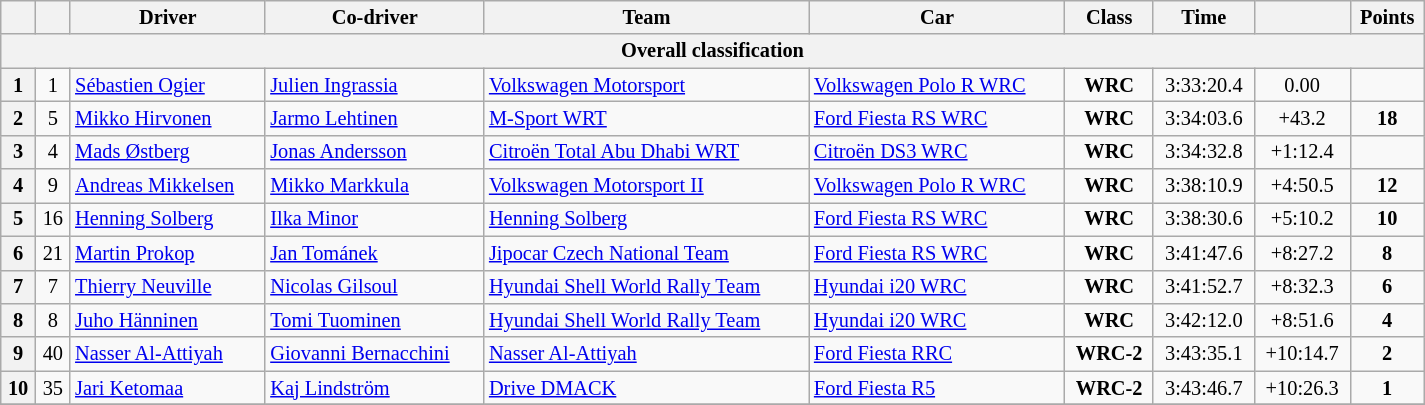<table class="wikitable" width=85% style="text-align: left; font-size: 85%; max-width: 950px;">
<tr>
<th></th>
<th></th>
<th>Driver</th>
<th>Co-driver</th>
<th>Team</th>
<th>Car</th>
<th>Class</th>
<th>Time</th>
<th></th>
<th>Points</th>
</tr>
<tr>
<th colspan=10>Overall classification</th>
</tr>
<tr>
<th>1</th>
<td align="center">1</td>
<td> <a href='#'>Sébastien Ogier</a></td>
<td> <a href='#'>Julien Ingrassia</a></td>
<td> <a href='#'>Volkswagen Motorsport</a></td>
<td><a href='#'>Volkswagen Polo R WRC</a></td>
<td align="center"><strong><span>WRC</span></strong></td>
<td align="center">3:33:20.4</td>
<td align="center">0.00</td>
<td align="center"><strong></strong></td>
</tr>
<tr>
<th>2</th>
<td align="center">5</td>
<td> <a href='#'>Mikko Hirvonen</a></td>
<td> <a href='#'>Jarmo Lehtinen</a></td>
<td> <a href='#'>M-Sport WRT</a></td>
<td><a href='#'>Ford Fiesta RS WRC</a></td>
<td align="center"><strong><span>WRC</span></strong></td>
<td align="center">3:34:03.6</td>
<td align="center">+43.2</td>
<td align="center"><strong>18</strong></td>
</tr>
<tr>
<th>3</th>
<td align="center">4</td>
<td> <a href='#'>Mads Østberg</a></td>
<td> <a href='#'>Jonas Andersson</a></td>
<td> <a href='#'>Citroën Total Abu Dhabi WRT</a></td>
<td><a href='#'>Citroën DS3 WRC</a></td>
<td align="center"><strong><span>WRC</span></strong></td>
<td align="center">3:34:32.8</td>
<td align="center">+1:12.4</td>
<td align="center"><strong></strong></td>
</tr>
<tr>
<th>4</th>
<td align="center">9</td>
<td> <a href='#'>Andreas Mikkelsen</a></td>
<td> <a href='#'>Mikko Markkula</a></td>
<td> <a href='#'>Volkswagen Motorsport II</a></td>
<td><a href='#'>Volkswagen Polo R WRC</a></td>
<td align="center"><strong><span>WRC</span></strong></td>
<td align="center">3:38:10.9</td>
<td align="center">+4:50.5</td>
<td align="center"><strong>12</strong></td>
</tr>
<tr>
<th>5</th>
<td align="center">16</td>
<td> <a href='#'>Henning Solberg</a></td>
<td> <a href='#'>Ilka Minor</a></td>
<td> <a href='#'>Henning Solberg</a></td>
<td><a href='#'>Ford Fiesta RS WRC</a></td>
<td align="center"><strong><span>WRC</span></strong></td>
<td align="center">3:38:30.6</td>
<td align="center">+5:10.2</td>
<td align="center"><strong>10</strong></td>
</tr>
<tr>
<th>6</th>
<td align="center">21</td>
<td> <a href='#'>Martin Prokop</a></td>
<td> <a href='#'>Jan Tománek</a></td>
<td> <a href='#'>Jipocar Czech National Team</a></td>
<td><a href='#'>Ford Fiesta RS WRC</a></td>
<td align="center"><strong><span>WRC</span></strong></td>
<td align="center">3:41:47.6</td>
<td align="center">+8:27.2</td>
<td align="center"><strong>8</strong></td>
</tr>
<tr>
<th>7</th>
<td align="center">7</td>
<td> <a href='#'>Thierry Neuville</a></td>
<td> <a href='#'>Nicolas Gilsoul</a></td>
<td> <a href='#'>Hyundai Shell World Rally Team</a></td>
<td><a href='#'>Hyundai i20 WRC</a></td>
<td align="center"><strong><span>WRC</span></strong></td>
<td align="center">3:41:52.7</td>
<td align="center">+8:32.3</td>
<td align="center"><strong>6</strong></td>
</tr>
<tr>
<th>8</th>
<td align="center">8</td>
<td> <a href='#'>Juho Hänninen</a></td>
<td> <a href='#'>Tomi Tuominen</a></td>
<td> <a href='#'>Hyundai Shell World Rally Team</a></td>
<td><a href='#'>Hyundai i20 WRC</a></td>
<td align="center"><strong><span>WRC</span></strong></td>
<td align="center">3:42:12.0</td>
<td align="center">+8:51.6</td>
<td align="center"><strong>4</strong></td>
</tr>
<tr>
<th>9</th>
<td align="center">40</td>
<td> <a href='#'>Nasser Al-Attiyah</a></td>
<td> <a href='#'>Giovanni Bernacchini</a></td>
<td> <a href='#'>Nasser Al-Attiyah</a></td>
<td><a href='#'>Ford Fiesta RRC</a></td>
<td align="center"><strong><span>WRC-2</span></strong></td>
<td align="center">3:43:35.1</td>
<td align="center">+10:14.7</td>
<td align="center"><strong>2</strong></td>
</tr>
<tr>
<th>10</th>
<td align="center">35</td>
<td> <a href='#'>Jari Ketomaa</a></td>
<td> <a href='#'>Kaj Lindström</a></td>
<td> <a href='#'>Drive DMACK</a></td>
<td><a href='#'>Ford Fiesta R5</a></td>
<td align="center"><strong><span>WRC-2</span></strong></td>
<td align="center">3:43:46.7</td>
<td align="center">+10:26.3</td>
<td align="center"><strong>1</strong></td>
</tr>
<tr>
</tr>
</table>
